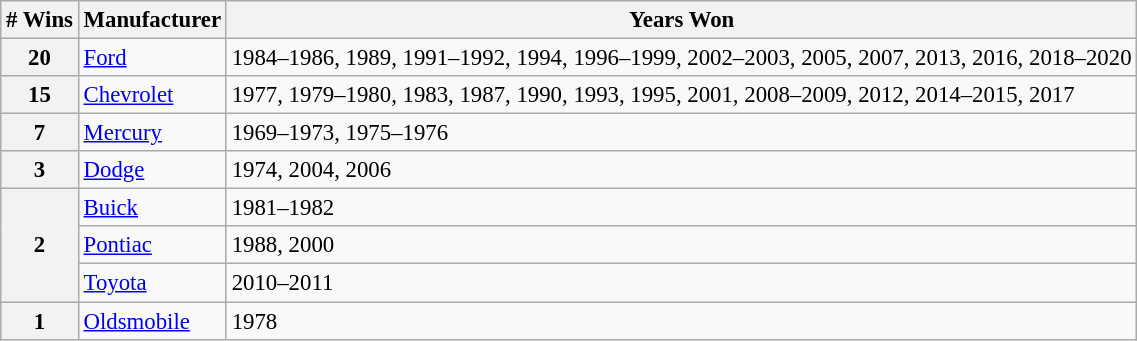<table class="wikitable" style="font-size: 95%;">
<tr>
<th># Wins</th>
<th>Manufacturer</th>
<th>Years Won</th>
</tr>
<tr>
<th>20</th>
<td><a href='#'>Ford</a></td>
<td>1984–1986, 1989, 1991–1992, 1994, 1996–1999, 2002–2003, 2005, 2007, 2013, 2016, 2018–2020</td>
</tr>
<tr>
<th>15</th>
<td><a href='#'>Chevrolet</a></td>
<td>1977, 1979–1980, 1983, 1987, 1990, 1993, 1995, 2001, 2008–2009, 2012, 2014–2015, 2017</td>
</tr>
<tr>
<th>7</th>
<td><a href='#'>Mercury</a></td>
<td>1969–1973, 1975–1976</td>
</tr>
<tr>
<th>3</th>
<td><a href='#'>Dodge</a></td>
<td>1974, 2004, 2006</td>
</tr>
<tr>
<th rowspan="3">2</th>
<td><a href='#'>Buick</a></td>
<td>1981–1982</td>
</tr>
<tr>
<td><a href='#'>Pontiac</a></td>
<td>1988, 2000</td>
</tr>
<tr>
<td><a href='#'>Toyota</a></td>
<td>2010–2011</td>
</tr>
<tr>
<th>1</th>
<td><a href='#'>Oldsmobile</a></td>
<td>1978</td>
</tr>
</table>
